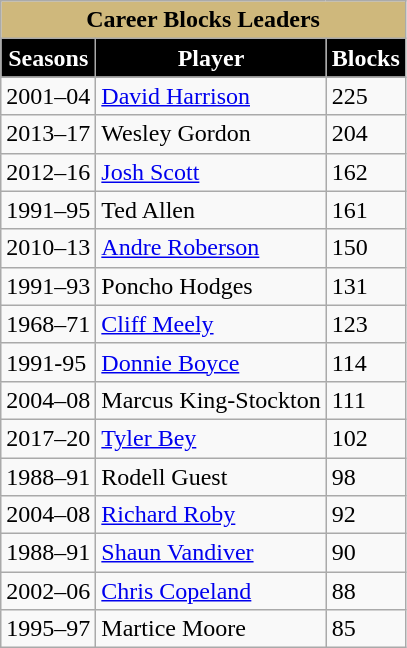<table class="wikitable" style="float:left; margin-right:1em">
<tr>
<th style="background:#CFB87C; color:black;" colspan=6>Career Blocks Leaders</th>
</tr>
<tr>
<th style="background:black; color:white;">Seasons</th>
<th style="background:black; color:white;">Player</th>
<th style="background:black; color:white;">Blocks</th>
</tr>
<tr>
<td>2001–04</td>
<td><a href='#'>David Harrison</a></td>
<td>225</td>
</tr>
<tr>
<td>2013–17</td>
<td>Wesley Gordon</td>
<td>204</td>
</tr>
<tr>
<td>2012–16</td>
<td><a href='#'>Josh Scott</a></td>
<td>162</td>
</tr>
<tr>
<td>1991–95</td>
<td>Ted Allen</td>
<td>161</td>
</tr>
<tr>
<td>2010–13</td>
<td><a href='#'>Andre Roberson</a></td>
<td>150</td>
</tr>
<tr>
<td>1991–93</td>
<td>Poncho Hodges</td>
<td>131</td>
</tr>
<tr>
<td>1968–71</td>
<td><a href='#'>Cliff Meely</a></td>
<td>123</td>
</tr>
<tr>
<td>1991-95</td>
<td><a href='#'>Donnie Boyce</a></td>
<td>114</td>
</tr>
<tr>
<td>2004–08</td>
<td>Marcus King-Stockton</td>
<td>111</td>
</tr>
<tr>
<td>2017–20</td>
<td><a href='#'>Tyler Bey</a></td>
<td>102</td>
</tr>
<tr>
<td>1988–91</td>
<td>Rodell Guest</td>
<td>98</td>
</tr>
<tr>
<td>2004–08</td>
<td><a href='#'>Richard Roby</a></td>
<td>92</td>
</tr>
<tr>
<td>1988–91</td>
<td><a href='#'>Shaun Vandiver</a></td>
<td>90</td>
</tr>
<tr>
<td>2002–06</td>
<td><a href='#'>Chris Copeland</a></td>
<td>88</td>
</tr>
<tr>
<td>1995–97</td>
<td>Martice Moore</td>
<td>85</td>
</tr>
</table>
